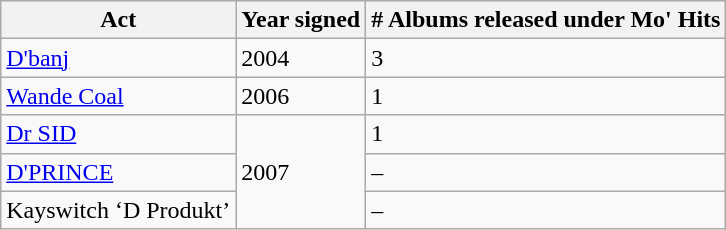<table class="wikitable">
<tr>
<th>Act</th>
<th>Year signed</th>
<th># Albums released under Mo' Hits</th>
</tr>
<tr>
<td><a href='#'>D'banj</a></td>
<td>2004</td>
<td>3</td>
</tr>
<tr>
<td><a href='#'>Wande Coal</a></td>
<td>2006</td>
<td>1</td>
</tr>
<tr>
<td><a href='#'>Dr SID</a></td>
<td rowspan="3">2007</td>
<td>1</td>
</tr>
<tr>
<td><a href='#'>D'PRINCE</a></td>
<td>–</td>
</tr>
<tr>
<td>Kayswitch ‘D Produkt’</td>
<td>–</td>
</tr>
</table>
